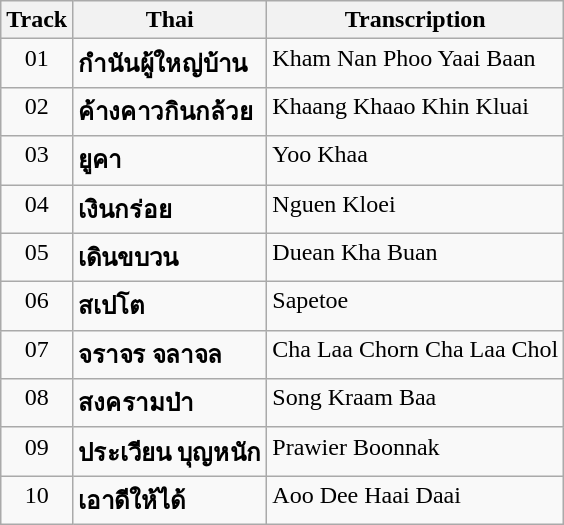<table class="wikitable">
<tr>
<th align="center" valign="top" width="40">Track</th>
<th align="left" valign="top">Thai</th>
<th align="left" valign="top">Transcription</th>
</tr>
<tr>
<td align="center" valign="top">01</td>
<td align="left" valign="top"><strong>กำนันผู้ใหญ่บ้าน</strong></td>
<td align="left" valign="top">Kham Nan Phoo Yaai Baan</td>
</tr>
<tr>
<td align="center" valign="top">02</td>
<td align="left" valign="top"><strong>ค้างคาวกินกล้วย</strong></td>
<td align="left" valign="top">Khaang Khaao Khin Kluai</td>
</tr>
<tr>
<td align="center" valign="top">03</td>
<td align="left" valign="top"><strong>ยูคา</strong></td>
<td align="left" valign="top">Yoo Khaa</td>
</tr>
<tr>
<td align="center" valign="top">04</td>
<td align="left" valign="top"><strong>เงินกร่อย</strong></td>
<td align="left" valign="top">Nguen Kloei</td>
</tr>
<tr>
<td align="center" valign="top">05</td>
<td align="left" valign="top"><strong>เดินขบวน</strong></td>
<td align="left" valign="top">Duean Kha Buan</td>
</tr>
<tr>
<td align="center" valign="top">06</td>
<td align="left" valign="top"><strong>สเปโต</strong></td>
<td align="left" valign="top">Sapetoe</td>
</tr>
<tr>
<td align="center" valign="top">07</td>
<td align="left" valign="top"><strong>จราจร จลาจล</strong></td>
<td align="left" valign="top">Cha Laa Chorn Cha Laa Chol</td>
</tr>
<tr>
<td align="center" valign="top">08</td>
<td align="left" valign="top"><strong>สงครามป่า</strong></td>
<td align="left" valign="top">Song Kraam Baa</td>
</tr>
<tr>
<td align="center" valign="top">09</td>
<td align="left" valign="top"><strong>ประเวียน บุญหนัก</strong></td>
<td align="left" valign="top">Prawier Boonnak</td>
</tr>
<tr>
<td align="center" valign="top">10</td>
<td align="left" valign="top"><strong>เอาดีให้ได้</strong></td>
<td align="left" valign="top">Aoo Dee Haai Daai</td>
</tr>
</table>
